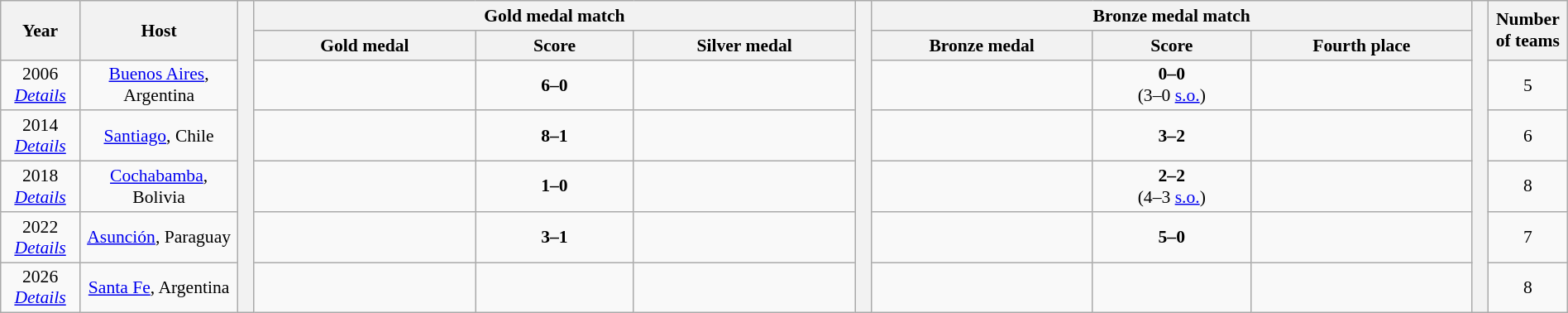<table class="wikitable" style="text-align:center;width:100%; font-size:90%;">
<tr>
<th rowspan=2 width=5%>Year</th>
<th rowspan=2 width=10%>Host</th>
<th width=1% rowspan=7></th>
<th colspan=3>Gold medal match</th>
<th width=1% rowspan=7></th>
<th colspan=3>Bronze medal match</th>
<th width=1% rowspan=7></th>
<th width=5% rowspan=2>Number of teams</th>
</tr>
<tr>
<th width=14%>Gold medal</th>
<th width=10%>Score</th>
<th width=14%>Silver medal</th>
<th width=14%>Bronze medal</th>
<th width=10%>Score</th>
<th width=14%>Fourth place</th>
</tr>
<tr>
<td>2006 <br> <em><a href='#'>Details</a></em></td>
<td><a href='#'>Buenos Aires</a>, Argentina</td>
<td><strong></strong></td>
<td><strong>6–0</strong></td>
<td></td>
<td></td>
<td><strong>0–0</strong><br>(3–0 <a href='#'>s.o.</a>)</td>
<td></td>
<td>5</td>
</tr>
<tr>
<td>2014 <br> <em><a href='#'>Details</a></em></td>
<td><a href='#'>Santiago</a>, Chile</td>
<td><strong></strong></td>
<td><strong>8–1</strong></td>
<td></td>
<td></td>
<td><strong>3–2</strong></td>
<td></td>
<td>6</td>
</tr>
<tr>
<td>2018 <br> <em><a href='#'>Details</a></em></td>
<td><a href='#'>Cochabamba</a>, Bolivia</td>
<td><strong></strong></td>
<td><strong>1–0</strong></td>
<td></td>
<td></td>
<td><strong>2–2</strong><br>(4–3 <a href='#'>s.o.</a>)</td>
<td></td>
<td>8</td>
</tr>
<tr>
<td>2022<br><em><a href='#'>Details</a></em></td>
<td><a href='#'>Asunción</a>, Paraguay</td>
<td><strong></strong></td>
<td><strong>3–1</strong></td>
<td></td>
<td></td>
<td><strong>5–0</strong></td>
<td></td>
<td>7</td>
</tr>
<tr>
<td>2026<br><em><a href='#'>Details</a></em></td>
<td><a href='#'>Santa Fe</a>, Argentina</td>
<td></td>
<td></td>
<td></td>
<td></td>
<td></td>
<td></td>
<td>8</td>
</tr>
</table>
